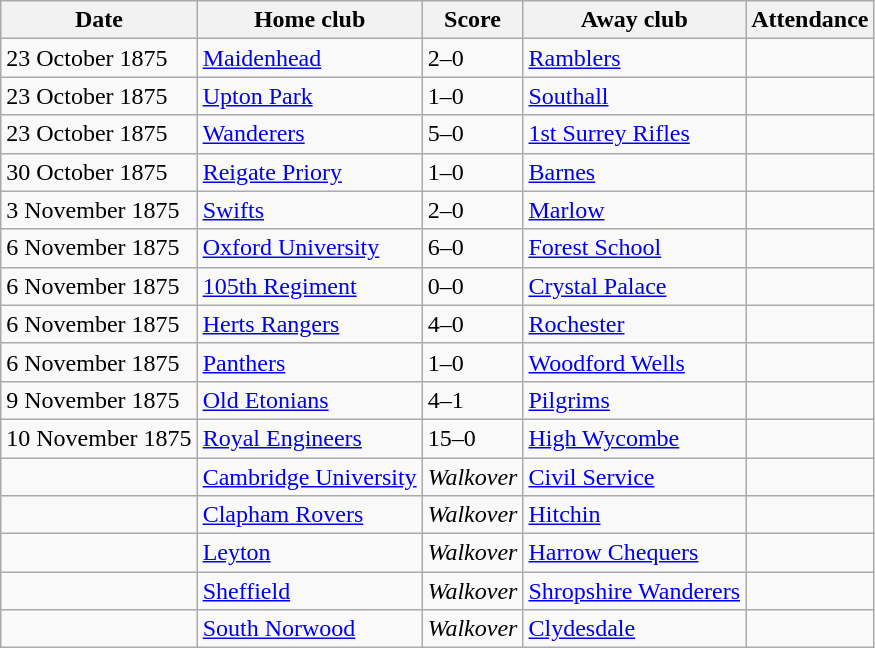<table class="wikitable">
<tr>
<th>Date</th>
<th>Home club</th>
<th>Score</th>
<th>Away club</th>
<th>Attendance</th>
</tr>
<tr>
<td>23 October 1875</td>
<td><a href='#'>Maidenhead</a></td>
<td>2–0</td>
<td><a href='#'>Ramblers</a></td>
<td></td>
</tr>
<tr>
<td>23 October 1875</td>
<td><a href='#'>Upton Park</a></td>
<td>1–0</td>
<td><a href='#'>Southall</a></td>
<td></td>
</tr>
<tr>
<td>23 October 1875</td>
<td><a href='#'>Wanderers</a></td>
<td>5–0</td>
<td><a href='#'>1st Surrey Rifles</a></td>
<td></td>
</tr>
<tr>
<td>30 October 1875</td>
<td><a href='#'>Reigate Priory</a></td>
<td>1–0</td>
<td><a href='#'>Barnes</a></td>
<td></td>
</tr>
<tr>
<td>3 November 1875</td>
<td><a href='#'>Swifts</a></td>
<td>2–0</td>
<td><a href='#'>Marlow</a></td>
<td></td>
</tr>
<tr>
<td>6 November 1875</td>
<td><a href='#'>Oxford University</a></td>
<td>6–0</td>
<td><a href='#'>Forest School</a></td>
<td></td>
</tr>
<tr>
<td>6 November 1875</td>
<td><a href='#'>105th Regiment</a></td>
<td>0–0</td>
<td><a href='#'>Crystal Palace</a></td>
<td></td>
</tr>
<tr>
<td>6 November 1875</td>
<td><a href='#'>Herts Rangers</a></td>
<td>4–0</td>
<td><a href='#'>Rochester</a></td>
<td></td>
</tr>
<tr>
<td>6 November 1875</td>
<td><a href='#'>Panthers</a></td>
<td>1–0</td>
<td><a href='#'>Woodford Wells</a></td>
<td></td>
</tr>
<tr>
<td>9 November 1875</td>
<td><a href='#'>Old Etonians</a></td>
<td>4–1</td>
<td><a href='#'>Pilgrims</a></td>
<td></td>
</tr>
<tr>
<td>10 November 1875</td>
<td><a href='#'>Royal Engineers</a></td>
<td>15–0</td>
<td><a href='#'>High Wycombe</a></td>
<td></td>
</tr>
<tr>
<td></td>
<td><a href='#'>Cambridge University</a></td>
<td><em>Walkover</em></td>
<td><a href='#'>Civil Service</a></td>
<td></td>
</tr>
<tr>
<td></td>
<td><a href='#'>Clapham Rovers</a></td>
<td><em>Walkover</em></td>
<td><a href='#'>Hitchin</a></td>
<td></td>
</tr>
<tr>
<td></td>
<td><a href='#'>Leyton</a></td>
<td><em>Walkover</em></td>
<td><a href='#'>Harrow Chequers</a></td>
<td></td>
</tr>
<tr>
<td></td>
<td><a href='#'>Sheffield</a></td>
<td><em>Walkover</em></td>
<td><a href='#'>Shropshire Wanderers</a></td>
<td></td>
</tr>
<tr>
<td></td>
<td><a href='#'>South Norwood</a></td>
<td><em>Walkover</em></td>
<td><a href='#'>Clydesdale</a></td>
<td></td>
</tr>
</table>
